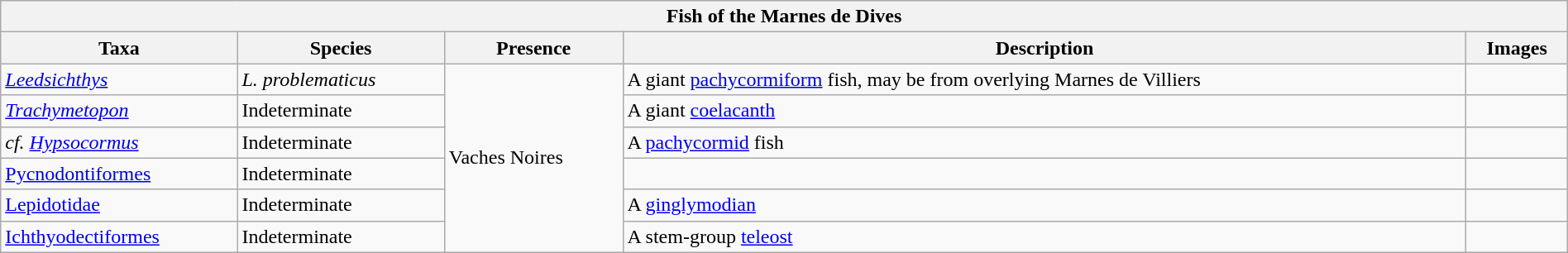<table class="wikitable" align="center" width="100%">
<tr>
<th colspan="5"><strong>Fish of the Marnes de Dives</strong></th>
</tr>
<tr>
<th>Taxa</th>
<th>Species</th>
<th>Presence</th>
<th>Description</th>
<th>Images</th>
</tr>
<tr>
<td><em><a href='#'>Leedsichthys</a></em></td>
<td><em>L. problematicus</em></td>
<td rowspan="6">Vaches Noires</td>
<td>A giant <a href='#'>pachycormiform</a> fish, may be from overlying Marnes de Villiers</td>
<td></td>
</tr>
<tr>
<td><em><a href='#'>Trachymetopon</a></em></td>
<td>Indeterminate</td>
<td>A giant <a href='#'>coelacanth</a></td>
<td></td>
</tr>
<tr>
<td><em>cf. <a href='#'>Hypsocormus</a></em></td>
<td>Indeterminate</td>
<td>A <a href='#'>pachycormid</a> fish</td>
<td></td>
</tr>
<tr>
<td><a href='#'>Pycnodontiformes</a></td>
<td>Indeterminate</td>
<td></td>
<td></td>
</tr>
<tr>
<td><a href='#'>Lepidotidae</a></td>
<td>Indeterminate</td>
<td>A <a href='#'>ginglymodian</a></td>
<td></td>
</tr>
<tr>
<td><a href='#'>Ichthyodectiformes</a></td>
<td>Indeterminate</td>
<td>A stem-group <a href='#'>teleost</a></td>
<td></td>
</tr>
</table>
